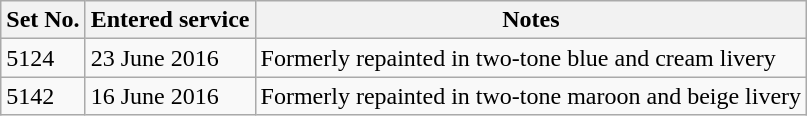<table class="wikitable">
<tr>
<th>Set No.</th>
<th>Entered service</th>
<th>Notes</th>
</tr>
<tr>
<td>5124</td>
<td>23 June 2016</td>
<td>Formerly repainted in two-tone blue and cream livery</td>
</tr>
<tr>
<td>5142</td>
<td>16 June 2016</td>
<td>Formerly repainted in two-tone maroon and beige livery</td>
</tr>
</table>
